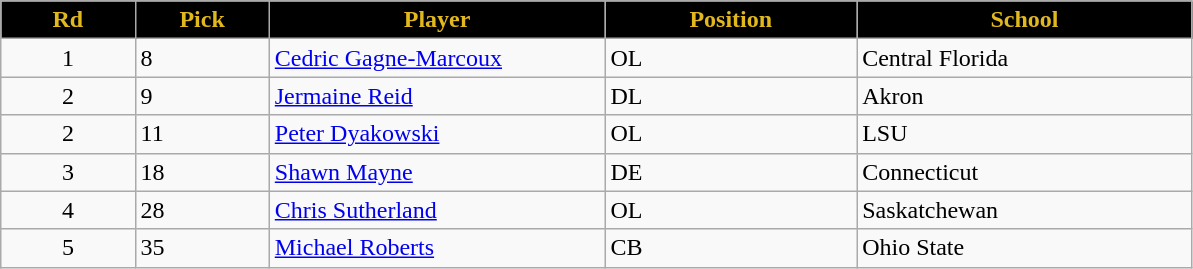<table class="wikitable sortable">
<tr>
<th style="background:black;color:#e1b81e;"  width="8%">Rd</th>
<th style="background:black;color:#e1b81e;"  width="8%">Pick</th>
<th style="background:black;color:#e1b81e;"  width="20%">Player</th>
<th style="background:black;color:#e1b81e;"  width="15%">Position</th>
<th style="background:black;color:#e1b81e;"  width="20%">School</th>
</tr>
<tr>
<td align=center>1</td>
<td>8</td>
<td><a href='#'>Cedric Gagne-Marcoux</a></td>
<td>OL</td>
<td>Central Florida</td>
</tr>
<tr>
<td align=center>2</td>
<td>9</td>
<td><a href='#'>Jermaine Reid</a></td>
<td>DL</td>
<td>Akron</td>
</tr>
<tr>
<td align=center>2</td>
<td>11</td>
<td><a href='#'>Peter Dyakowski</a></td>
<td>OL</td>
<td>LSU</td>
</tr>
<tr>
<td align=center>3</td>
<td>18</td>
<td><a href='#'>Shawn Mayne</a></td>
<td>DE</td>
<td>Connecticut</td>
</tr>
<tr>
<td align=center>4</td>
<td>28</td>
<td><a href='#'>Chris Sutherland</a></td>
<td>OL</td>
<td>Saskatchewan</td>
</tr>
<tr>
<td align=center>5</td>
<td>35</td>
<td><a href='#'>Michael Roberts</a></td>
<td>CB</td>
<td>Ohio State</td>
</tr>
</table>
